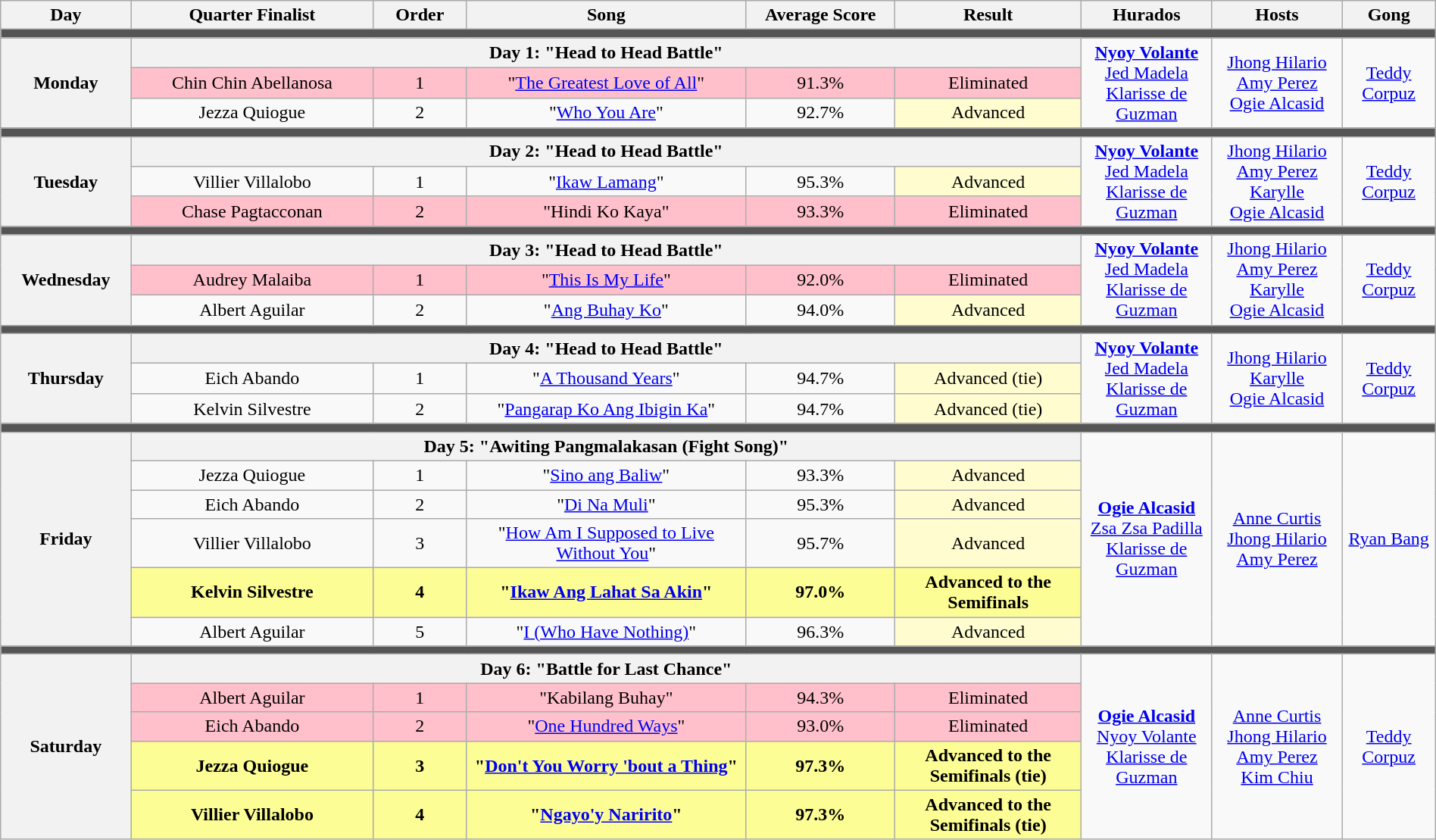<table class="wikitable mw-collapsible mw-collapsed" style="text-align:center; width:100%;">
<tr>
<th width="07%">Day</th>
<th width="13%">Quarter Finalist</th>
<th width="05%">Order</th>
<th width="15%">Song</th>
<th width="08%">Average Score</th>
<th width="10%">Result</th>
<th width="07%">Hurados</th>
<th width="07%">Hosts</th>
<th width="05%">Gong</th>
</tr>
<tr>
<td colspan="9" style="background-color:#555;"></td>
</tr>
<tr>
<th rowspan="3">Monday<br><small></small></th>
<th colspan="5">Day 1: "Head to Head Battle"</th>
<td rowspan="3"><strong><a href='#'>Nyoy Volante</a></strong><br><a href='#'>Jed Madela</a><br><a href='#'>Klarisse de Guzman</a></td>
<td rowspan="3"><a href='#'>Jhong Hilario</a><br><a href='#'>Amy Perez</a><br><a href='#'>Ogie Alcasid</a></td>
<td rowspan="3"><a href='#'>Teddy Corpuz</a></td>
</tr>
<tr style="background-color:pink;" |>
<td>Chin Chin Abellanosa</td>
<td>1</td>
<td>"<a href='#'>The Greatest Love of All</a>"</td>
<td>91.3%</td>
<td>Eliminated</td>
</tr>
<tr>
<td>Jezza Quiogue</td>
<td>2</td>
<td>"<a href='#'>Who You Are</a>"</td>
<td>92.7%</td>
<td style="background-color:#FFFDD0;">Advanced</td>
</tr>
<tr>
<td colspan="9" style="background-color:#555;"></td>
</tr>
<tr>
<th rowspan="3">Tuesday<br><small></small></th>
<th colspan="5">Day 2: "Head to Head Battle"</th>
<td rowspan="3"><strong><a href='#'>Nyoy Volante</a></strong><br><a href='#'>Jed Madela</a><br><a href='#'>Klarisse de Guzman</a></td>
<td rowspan="3"><a href='#'>Jhong Hilario</a><br><a href='#'>Amy Perez</a><br><a href='#'>Karylle</a><br><a href='#'>Ogie Alcasid</a></td>
<td rowspan="3"><a href='#'>Teddy Corpuz</a></td>
</tr>
<tr>
<td>Villier Villalobo</td>
<td>1</td>
<td>"<a href='#'>Ikaw Lamang</a>"</td>
<td>95.3%</td>
<td style="background-color:#FFFDD0;">Advanced</td>
</tr>
<tr style="background-color:pink;" |>
<td>Chase Pagtacconan</td>
<td>2</td>
<td>"Hindi Ko Kaya"</td>
<td>93.3%</td>
<td>Eliminated</td>
</tr>
<tr>
<td colspan="9" style="background-color:#555;"></td>
</tr>
<tr>
<th rowspan="3">Wednesday<br><small></small></th>
<th colspan="5">Day 3: "Head to Head Battle"</th>
<td rowspan="3"><strong><a href='#'>Nyoy Volante</a></strong><br><a href='#'>Jed Madela</a><br><a href='#'>Klarisse de Guzman</a></td>
<td rowspan="3"><a href='#'>Jhong Hilario</a><br><a href='#'>Amy Perez</a><br><a href='#'>Karylle</a><br><a href='#'>Ogie Alcasid</a></td>
<td rowspan="3"><a href='#'>Teddy Corpuz</a></td>
</tr>
<tr style="background-color:pink;" |>
<td>Audrey Malaiba</td>
<td>1</td>
<td>"<a href='#'>This Is My Life</a>"</td>
<td>92.0%</td>
<td>Eliminated</td>
</tr>
<tr>
<td>Albert Aguilar</td>
<td>2</td>
<td>"<a href='#'>Ang Buhay Ko</a>"</td>
<td>94.0%</td>
<td style="background-color:#FFFDD0;">Advanced</td>
</tr>
<tr>
<td colspan="9" style="background-color:#555;"></td>
</tr>
<tr>
<th rowspan="3">Thursday<br><small></small></th>
<th colspan="5">Day 4: "Head to Head Battle"</th>
<td rowspan="3"><strong><a href='#'>Nyoy Volante</a></strong><br><a href='#'>Jed Madela</a><br><a href='#'>Klarisse de Guzman</a></td>
<td rowspan="3"><a href='#'>Jhong Hilario</a><br><a href='#'>Karylle</a><br><a href='#'>Ogie Alcasid</a></td>
<td rowspan="3"><a href='#'>Teddy Corpuz</a></td>
</tr>
<tr>
<td>Eich Abando</td>
<td>1</td>
<td>"<a href='#'>A Thousand Years</a>"</td>
<td>94.7%</td>
<td style="background-color:#FFFDD0;">Advanced (tie)</td>
</tr>
<tr>
<td>Kelvin Silvestre</td>
<td>2</td>
<td>"<a href='#'>Pangarap Ko Ang Ibigin Ka</a>"</td>
<td>94.7%</td>
<td style="background-color:#FFFDD0;">Advanced (tie)</td>
</tr>
<tr>
<td colspan="9" style="background-color:#555;"></td>
</tr>
<tr>
<th rowspan="6">Friday<br><small></small></th>
<th colspan="5">Day 5: "Awiting Pangmalakasan (Fight Song)"</th>
<td rowspan="6"><strong><a href='#'>Ogie Alcasid</a></strong><br><a href='#'>Zsa Zsa Padilla</a><br><a href='#'>Klarisse de Guzman</a></td>
<td rowspan="6"><a href='#'>Anne Curtis</a><br><a href='#'>Jhong Hilario</a><br><a href='#'>Amy Perez</a></td>
<td rowspan="6"><a href='#'>Ryan Bang</a></td>
</tr>
<tr>
<td>Jezza Quiogue</td>
<td>1</td>
<td>"<a href='#'>Sino ang Baliw</a>"</td>
<td>93.3%</td>
<td style="background-color:#FFFDD0;">Advanced</td>
</tr>
<tr>
<td>Eich Abando</td>
<td>2</td>
<td>"<a href='#'>Di Na Muli</a>"</td>
<td>95.3%</td>
<td style="background-color:#FFFDD0;">Advanced</td>
</tr>
<tr>
<td>Villier Villalobo</td>
<td>3</td>
<td>"<a href='#'>How Am I Supposed to Live Without You</a>"</td>
<td>95.7%</td>
<td style="background-color:#FFFDD0;">Advanced</td>
</tr>
<tr style="background-color:#fdfd96;" |>
<td><strong>Kelvin Silvestre</strong></td>
<td><strong>4</strong></td>
<td><strong>"<a href='#'>Ikaw Ang Lahat Sa Akin</a>"</strong></td>
<td><strong>97.0%</strong></td>
<td><strong>Advanced to the Semifinals</strong></td>
</tr>
<tr>
<td>Albert Aguilar</td>
<td>5</td>
<td>"<a href='#'>I (Who Have Nothing)</a>"</td>
<td>96.3%</td>
<td style="background-color:#FFFDD0;">Advanced</td>
</tr>
<tr>
<td colspan="9" style="background-color:#555;"></td>
</tr>
<tr>
<th rowspan="5">Saturday<br><small></small></th>
<th colspan="5">Day 6: "Battle for Last Chance"</th>
<td rowspan="5"><strong><a href='#'>Ogie Alcasid</a></strong><br><a href='#'>Nyoy Volante</a><br><a href='#'>Klarisse de Guzman</a></td>
<td rowspan="5"><a href='#'>Anne Curtis</a><br><a href='#'>Jhong Hilario</a><br><a href='#'>Amy Perez</a><br><a href='#'>Kim Chiu</a></td>
<td rowspan="5"><a href='#'>Teddy Corpuz</a></td>
</tr>
<tr style="background-color:pink;" |>
<td>Albert Aguilar</td>
<td>1</td>
<td>"Kabilang Buhay"</td>
<td>94.3%</td>
<td>Eliminated</td>
</tr>
<tr style="background-color:pink;" |>
<td>Eich Abando</td>
<td>2</td>
<td>"<a href='#'>One Hundred Ways</a>"</td>
<td>93.0%</td>
<td>Eliminated</td>
</tr>
<tr style="background-color:#fdfd96;" |>
<td><strong>Jezza Quiogue</strong></td>
<td><strong>3</strong></td>
<td><strong>"<a href='#'>Don't You Worry 'bout a Thing</a>"</strong></td>
<td><strong>97.3%</strong></td>
<td><strong>Advanced to the Semifinals (tie)</strong></td>
</tr>
<tr style="background-color:#fdfd96;" |>
<td><strong>Villier Villalobo</strong></td>
<td><strong>4</strong></td>
<td><strong>"<a href='#'>Ngayo'y Naririto</a>"</strong></td>
<td><strong>97.3%</strong></td>
<td><strong>Advanced to the Semifinals (tie)</strong></td>
</tr>
</table>
